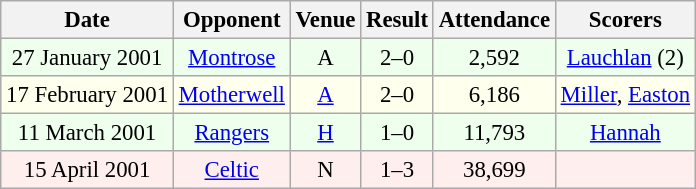<table class="wikitable sortable" style="font-size:95%; text-align:center">
<tr>
<th>Date</th>
<th>Opponent</th>
<th>Venue</th>
<th>Result</th>
<th>Attendance</th>
<th>Scorers</th>
</tr>
<tr bgcolor = "#EEFFEE">
<td>27 January 2001</td>
<td><a href='#'>Montrose</a></td>
<td>A</td>
<td>2–0</td>
<td>2,592</td>
<td><a href='#'>Lauchlan</a> (2)</td>
</tr>
<tr bgcolor = "#FFFFEE">
<td>17 February 2001</td>
<td><a href='#'>Motherwell</a></td>
<td><a href='#'>A</a></td>
<td>2–0</td>
<td>6,186</td>
<td><a href='#'>Miller</a>, <a href='#'>Easton</a></td>
</tr>
<tr bgcolor = "#EEFFEE">
<td>11 March 2001</td>
<td><a href='#'>Rangers</a></td>
<td><a href='#'>H</a></td>
<td>1–0</td>
<td>11,793</td>
<td><a href='#'>Hannah</a></td>
</tr>
<tr bgcolor = "#FFEEEE">
<td>15 April 2001</td>
<td><a href='#'>Celtic</a></td>
<td>N</td>
<td>1–3</td>
<td>38,699</td>
<td></td>
</tr>
</table>
